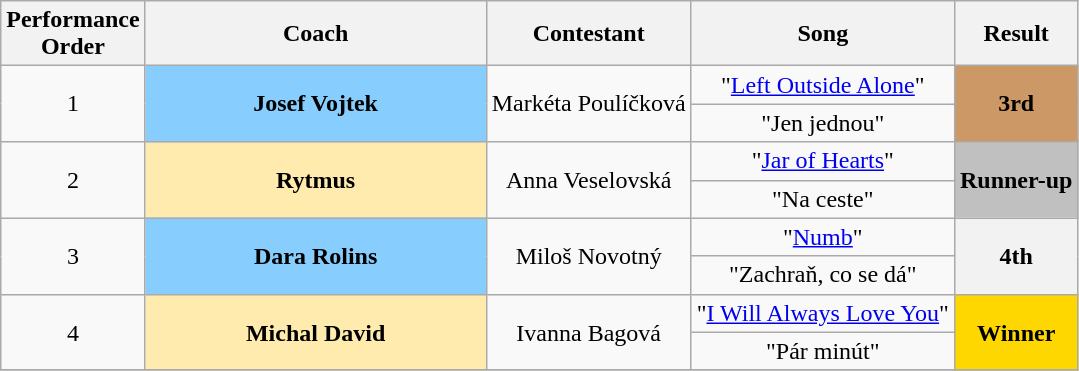<table class="wikitable sortable" style="text-align: center; width: auto;">
<tr>
<th>Performance <br>Order</th>
<th>Coach</th>
<th>Contestant</th>
<th>Song</th>
<th>Result</th>
</tr>
<tr>
<td rowspan=2>1</td>
<th rowspan=2 style="background-color:#87CEFF" width="220px">Josef Vojtek</th>
<td rowspan=2>Markéta Poulíčková</td>
<td rowspan=1>"<a href='#'>Left Outside Alone</a>"</td>
<th rowspan=2  style="background:#c96">3rd</th>
</tr>
<tr>
<td rowspan=1>"Jen jednou"</td>
</tr>
<tr>
<td rowspan=2>2</td>
<th rowspan=2 style="background-color:#FFEBAD" width="220px">Rytmus</th>
<td rowspan=2>Anna Veselovská</td>
<td rowspan=1>"<a href='#'>Jar of Hearts</a>"</td>
<th rowspan=2  style="background:silver">Runner-up</th>
</tr>
<tr>
<td rowspan=1>"Na ceste"</td>
</tr>
<tr>
<td rowspan=2>3</td>
<th rowspan=2 style="background-color:#87CEFF" width="220px">Dara Rolins</th>
<td rowspan=2>Miloš Novotný</td>
<td rowspan=1>"<a href='#'>Numb</a>"</td>
<th rowspan=2>4th</th>
</tr>
<tr>
<td rowspan=1>"Zachraň, co se dá"</td>
</tr>
<tr>
<td rowspan=2>4</td>
<th rowspan=2 style="background-color:#FFEBAD" width="220px">Michal David</th>
<td rowspan=2>Ivanna Bagová</td>
<td rowspan=1>"<a href='#'>I Will Always Love You</a>"</td>
<th rowspan=2  style="background:gold">Winner</th>
</tr>
<tr>
<td rowspan=1>"Pár minút"</td>
</tr>
<tr>
</tr>
</table>
